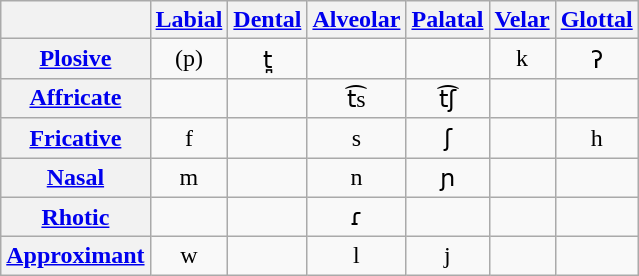<table class="wikitable" style=text-align:center>
<tr>
<th></th>
<th><a href='#'>Labial</a></th>
<th><a href='#'>Dental</a></th>
<th><a href='#'>Alveolar</a></th>
<th><a href='#'>Palatal</a></th>
<th><a href='#'>Velar</a></th>
<th><a href='#'>Glottal</a></th>
</tr>
<tr align="center">
<th><a href='#'>Plosive</a></th>
<td>(p)</td>
<td>t̪</td>
<td></td>
<td></td>
<td>k</td>
<td>ʔ</td>
</tr>
<tr>
<th><a href='#'>Affricate</a></th>
<td></td>
<td></td>
<td>t͡s</td>
<td>t͡ʃ</td>
<td></td>
<td></td>
</tr>
<tr align="center">
<th><a href='#'>Fricative</a></th>
<td>f</td>
<td></td>
<td>s</td>
<td>ʃ</td>
<td></td>
<td>h</td>
</tr>
<tr align="center">
<th><a href='#'>Nasal</a></th>
<td>m</td>
<td></td>
<td>n</td>
<td>ɲ</td>
<td></td>
<td></td>
</tr>
<tr>
<th><a href='#'>Rhotic</a></th>
<td></td>
<td></td>
<td>ɾ</td>
<td></td>
<td></td>
<td></td>
</tr>
<tr align="center">
<th><a href='#'>Approximant</a></th>
<td>w</td>
<td></td>
<td>l</td>
<td>j</td>
<td></td>
<td></td>
</tr>
</table>
